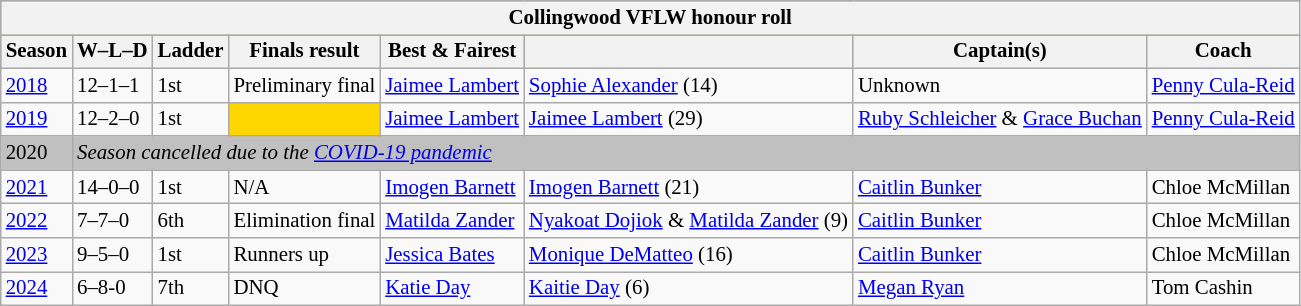<table class="wikitable">
<tr style="background:#bdb76b;font-size: 87%">
<th colspan="9">Collingwood VFLW honour roll</th>
</tr>
<tr style="background:#bdb76b;font-size: 87%;">
<th>Season</th>
<th>W–L–D</th>
<th>Ladder</th>
<th>Finals result</th>
<th>Best & Fairest</th>
<th></th>
<th>Captain(s)</th>
<th>Coach</th>
</tr>
<tr style="font-size: 87%;">
<td><a href='#'>2018</a></td>
<td>12–1–1</td>
<td>1st</td>
<td>Preliminary final</td>
<td><a href='#'>Jaimee Lambert</a></td>
<td><a href='#'>Sophie Alexander</a> (14)</td>
<td>Unknown</td>
<td><a href='#'>Penny Cula-Reid</a></td>
</tr>
<tr style="font-size: 87%;">
<td><a href='#'>2019</a></td>
<td>12–2–0</td>
<td>1st</td>
<td div style="background:gold; text-align:center;"></td>
<td><a href='#'>Jaimee Lambert</a></td>
<td><a href='#'>Jaimee Lambert</a> (29)</td>
<td><a href='#'>Ruby Schleicher</a> & <a href='#'>Grace Buchan</a></td>
<td><a href='#'>Penny Cula-Reid</a></td>
</tr>
<tr style="font-size:87%; background:silver;">
<td>2020</td>
<td colspan=7><em>Season cancelled due to the <a href='#'>COVID-19 pandemic</a></em></td>
</tr>
<tr style="font-size: 87%;">
<td><a href='#'>2021</a></td>
<td>14–0–0</td>
<td>1st</td>
<td>N/A</td>
<td><a href='#'>Imogen Barnett</a></td>
<td><a href='#'>Imogen Barnett</a> (21)</td>
<td><a href='#'>Caitlin Bunker</a></td>
<td>Chloe McMillan</td>
</tr>
<tr style="font-size: 87%;">
<td><a href='#'>2022</a></td>
<td>7–7–0</td>
<td>6th</td>
<td>Elimination final</td>
<td><a href='#'>Matilda Zander</a></td>
<td><a href='#'>Nyakoat Dojiok</a> & <a href='#'>Matilda Zander</a> (9)</td>
<td><a href='#'>Caitlin Bunker</a></td>
<td>Chloe McMillan</td>
</tr>
<tr style="font-size: 87%;">
<td><a href='#'>2023</a></td>
<td>9–5–0</td>
<td>1st</td>
<td>Runners up</td>
<td><a href='#'>Jessica Bates</a></td>
<td><a href='#'>Monique DeMatteo</a> (16)</td>
<td><a href='#'>Caitlin Bunker</a></td>
<td>Chloe McMillan</td>
</tr>
<tr style="font-size: 87%;">
<td><a href='#'>2024</a></td>
<td>6–8-0</td>
<td>7th</td>
<td>DNQ</td>
<td><a href='#'>Katie Day</a></td>
<td><a href='#'>Kaitie Day</a> (6)</td>
<td><a href='#'>Megan Ryan</a></td>
<td>Tom Cashin</td>
</tr>
</table>
